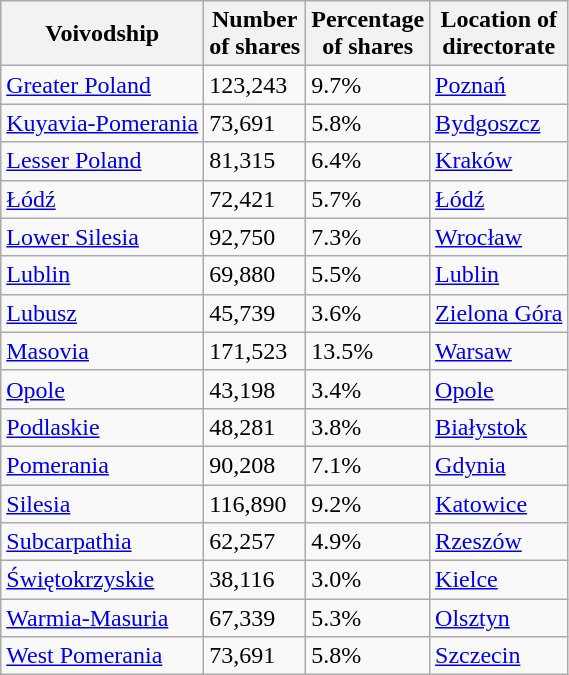<table class="wikitable sortable">
<tr>
<th>Voivodship</th>
<th>Number<br>of shares</th>
<th>Percentage<br>of shares</th>
<th>Location of<br>directorate</th>
</tr>
<tr>
<td><a href='#'>Greater Poland</a></td>
<td>123,243</td>
<td>9.7%</td>
<td><a href='#'>Poznań</a></td>
</tr>
<tr>
<td><a href='#'>Kuyavia-Pomerania</a></td>
<td>73,691</td>
<td>5.8%</td>
<td><a href='#'>Bydgoszcz</a></td>
</tr>
<tr>
<td><a href='#'>Lesser Poland</a></td>
<td>81,315</td>
<td>6.4%</td>
<td><a href='#'>Kraków</a></td>
</tr>
<tr>
<td><a href='#'>Łódź</a></td>
<td>72,421</td>
<td>5.7%</td>
<td><a href='#'>Łódź</a></td>
</tr>
<tr>
<td><a href='#'>Lower Silesia</a></td>
<td>92,750</td>
<td>7.3%</td>
<td><a href='#'>Wrocław</a></td>
</tr>
<tr>
<td><a href='#'>Lublin</a></td>
<td>69,880</td>
<td>5.5%</td>
<td><a href='#'>Lublin</a></td>
</tr>
<tr>
<td><a href='#'>Lubusz</a></td>
<td>45,739</td>
<td>3.6%</td>
<td><a href='#'>Zielona Góra</a></td>
</tr>
<tr>
<td><a href='#'>Masovia</a></td>
<td>171,523</td>
<td>13.5%</td>
<td><a href='#'>Warsaw</a></td>
</tr>
<tr>
<td><a href='#'>Opole</a></td>
<td>43,198</td>
<td>3.4%</td>
<td><a href='#'>Opole</a></td>
</tr>
<tr>
<td><a href='#'>Podlaskie</a></td>
<td>48,281</td>
<td>3.8%</td>
<td><a href='#'>Białystok</a></td>
</tr>
<tr>
<td><a href='#'>Pomerania</a></td>
<td>90,208</td>
<td>7.1%</td>
<td><a href='#'>Gdynia</a></td>
</tr>
<tr>
<td><a href='#'>Silesia</a></td>
<td>116,890</td>
<td>9.2%</td>
<td><a href='#'>Katowice</a></td>
</tr>
<tr>
<td><a href='#'>Subcarpathia</a></td>
<td>62,257</td>
<td>4.9%</td>
<td><a href='#'>Rzeszów</a></td>
</tr>
<tr>
<td><a href='#'>Świętokrzyskie</a></td>
<td>38,116</td>
<td>3.0%</td>
<td><a href='#'>Kielce</a></td>
</tr>
<tr>
<td><a href='#'>Warmia-Masuria</a></td>
<td>67,339</td>
<td>5.3%</td>
<td><a href='#'>Olsztyn</a></td>
</tr>
<tr>
<td><a href='#'>West Pomerania</a></td>
<td>73,691</td>
<td>5.8%</td>
<td><a href='#'>Szczecin</a></td>
</tr>
</table>
